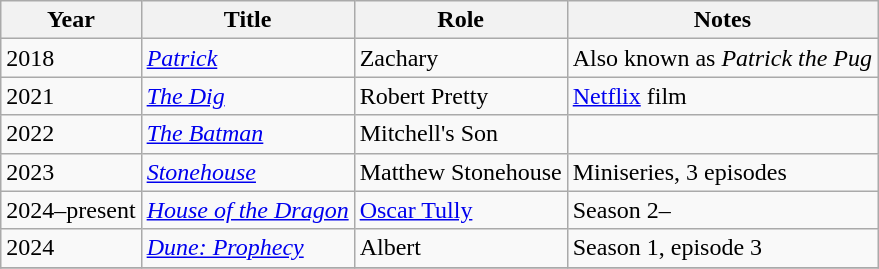<table class="wikitable sortable">
<tr>
<th>Year</th>
<th>Title</th>
<th>Role</th>
<th class="unsortable">Notes</th>
</tr>
<tr>
<td>2018</td>
<td><em><a href='#'>Patrick</a></em></td>
<td>Zachary</td>
<td>Also known as <em>Patrick the Pug</em></td>
</tr>
<tr>
<td>2021</td>
<td><em><a href='#'>The Dig</a></em></td>
<td>Robert Pretty</td>
<td><a href='#'>Netflix</a> film</td>
</tr>
<tr>
<td>2022</td>
<td><em><a href='#'>The Batman</a></em></td>
<td>Mitchell's Son</td>
<td></td>
</tr>
<tr>
<td>2023</td>
<td><em><a href='#'>Stonehouse</a></em></td>
<td>Matthew Stonehouse</td>
<td>Miniseries, 3 episodes</td>
</tr>
<tr>
<td>2024–present</td>
<td><em><a href='#'>House of the Dragon</a></em></td>
<td><a href='#'>Oscar Tully</a></td>
<td>Season 2–</td>
</tr>
<tr>
<td>2024</td>
<td><em><a href='#'>Dune: Prophecy</a></em></td>
<td>Albert</td>
<td>Season 1, episode 3</td>
</tr>
<tr>
</tr>
</table>
